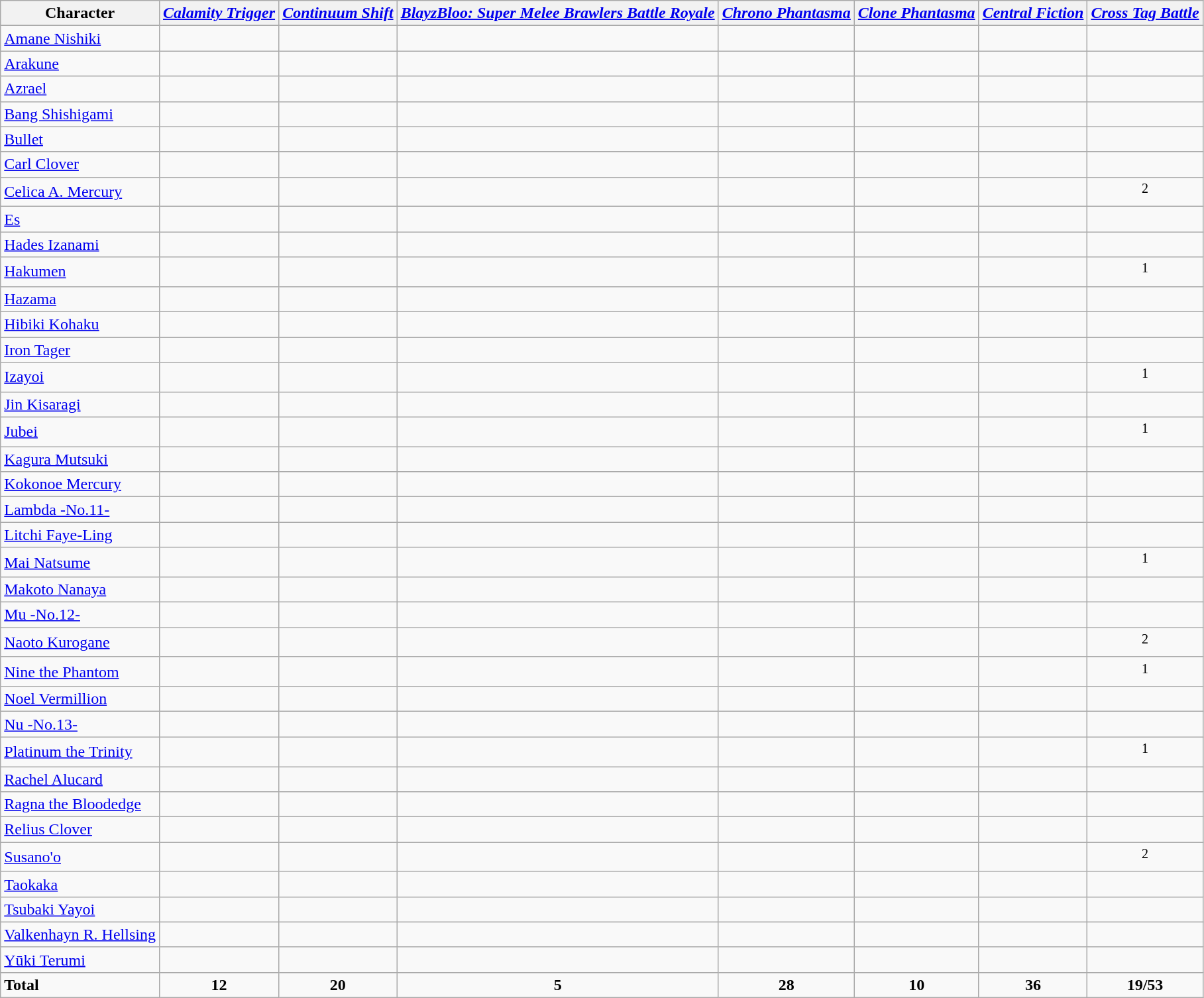<table class="wikitable sortable">
<tr>
<th>Character</th>
<th><em><a href='#'>Calamity Trigger</a></em></th>
<th><em><a href='#'>Continuum Shift</a></em></th>
<th><em><a href='#'>BlayzBloo: Super Melee Brawlers Battle Royale</a></em></th>
<th><em><a href='#'>Chrono Phantasma</a></em></th>
<th><em><a href='#'>Clone Phantasma</a></em></th>
<th><em><a href='#'>Central Fiction</a></em></th>
<th><em><a href='#'>Cross Tag Battle</a></em></th>
</tr>
<tr>
<td><a href='#'>Amane Nishiki</a></td>
<td style="text-align:center;"></td>
<td style="text-align:center;"></td>
<td style="text-align:center;"></td>
<td style="text-align:center;"></td>
<td style="text-align:center;"></td>
<td style="text-align:center;"></td>
<td style="text-align:center;"></td>
</tr>
<tr>
<td><a href='#'>Arakune</a></td>
<td style="text-align:center;"></td>
<td style="text-align:center;"></td>
<td style="text-align:center;"></td>
<td style="text-align:center;"></td>
<td style="text-align:center;"></td>
<td style="text-align:center;"></td>
<td style="text-align:center;"></td>
</tr>
<tr>
<td><a href='#'>Azrael</a></td>
<td style="text-align:center;"></td>
<td style="text-align:center;"></td>
<td style="text-align:center;"></td>
<td style="text-align:center;"></td>
<td style="text-align:center;"></td>
<td style="text-align:center;"></td>
<td style="text-align:center;"></td>
</tr>
<tr>
<td><a href='#'>Bang Shishigami</a></td>
<td style="text-align:center;"></td>
<td style="text-align:center;"></td>
<td style="text-align:center;"></td>
<td style="text-align:center;"></td>
<td style="text-align:center;"></td>
<td style="text-align:center;"></td>
<td style="text-align:center;"></td>
</tr>
<tr>
<td><a href='#'>Bullet</a></td>
<td style="text-align:center;"></td>
<td style="text-align:center;"></td>
<td style="text-align:center;"></td>
<td style="text-align:center;"></td>
<td style="text-align:center;"></td>
<td style="text-align:center;"></td>
<td style="text-align:center;"></td>
</tr>
<tr>
<td><a href='#'>Carl Clover</a></td>
<td style="text-align:center;"></td>
<td style="text-align:center;"></td>
<td style="text-align:center;"></td>
<td style="text-align:center;"></td>
<td style="text-align:center;"></td>
<td style="text-align:center;"></td>
<td style="text-align:center;"></td>
</tr>
<tr>
<td><a href='#'>Celica A. Mercury</a></td>
<td style="text-align:center;"></td>
<td style="text-align:center;"></td>
<td style="text-align:center;"></td>
<td style="text-align:center;"></td>
<td style="text-align:center;"></td>
<td style="text-align:center;"></td>
<td style="text-align:center;"><sup>2</sup></td>
</tr>
<tr>
<td><a href='#'>Es</a></td>
<td style="text-align:center;"></td>
<td style="text-align:center;"></td>
<td style="text-align:center;"></td>
<td style="text-align:center;"></td>
<td style="text-align:center;"></td>
<td style="text-align:center;"></td>
<td style="text-align:center;"></td>
</tr>
<tr>
<td><a href='#'>Hades Izanami</a></td>
<td style="text-align:center;"></td>
<td style="text-align:center;"></td>
<td style="text-align:center;"></td>
<td style="text-align:center;"></td>
<td style="text-align:center;"></td>
<td style="text-align:center;"></td>
<td style="text-align:center;"></td>
</tr>
<tr>
<td><a href='#'>Hakumen</a></td>
<td style="text-align:center;"></td>
<td style="text-align:center;"></td>
<td style="text-align:center;"></td>
<td style="text-align:center;"></td>
<td style="text-align:center;"></td>
<td style="text-align:center;"></td>
<td style="text-align:center;"><sup>1</sup></td>
</tr>
<tr>
<td><a href='#'>Hazama</a></td>
<td style="text-align:center;"></td>
<td style="text-align:center;"></td>
<td style="text-align:center;"></td>
<td style="text-align:center;"></td>
<td style="text-align:center;"></td>
<td style="text-align:center;"></td>
<td style="text-align:center;"></td>
</tr>
<tr>
<td><a href='#'>Hibiki Kohaku</a></td>
<td style="text-align:center;"></td>
<td style="text-align:center;"></td>
<td style="text-align:center;"></td>
<td style="text-align:center;"></td>
<td style="text-align:center;"></td>
<td style="text-align:center;"></td>
<td style="text-align:center;"></td>
</tr>
<tr>
<td><a href='#'>Iron Tager</a></td>
<td style="text-align:center;"></td>
<td style="text-align:center;"></td>
<td style="text-align:center;"></td>
<td style="text-align:center;"></td>
<td style="text-align:center;"></td>
<td style="text-align:center;"></td>
<td style="text-align:center;"></td>
</tr>
<tr>
<td><a href='#'>Izayoi</a></td>
<td style="text-align:center;"></td>
<td style="text-align:center;"></td>
<td style="text-align:center;"></td>
<td style="text-align:center;"></td>
<td style="text-align:center;"></td>
<td style="text-align:center;"></td>
<td style="text-align:center;"><sup>1</sup></td>
</tr>
<tr>
<td><a href='#'>Jin Kisaragi</a></td>
<td style="text-align:center;"></td>
<td style="text-align:center;"></td>
<td style="text-align:center;"></td>
<td style="text-align:center;"></td>
<td style="text-align:center;"></td>
<td style="text-align:center;"></td>
<td style="text-align:center;"></td>
</tr>
<tr>
<td><a href='#'>Jubei</a></td>
<td style="text-align:center;"></td>
<td style="text-align:center;"></td>
<td style="text-align:center;"></td>
<td style="text-align:center;"></td>
<td style="text-align:center;"></td>
<td style="text-align:center;"></td>
<td style="text-align:center;"><sup>1</sup></td>
</tr>
<tr>
<td><a href='#'>Kagura Mutsuki</a></td>
<td style="text-align:center;"></td>
<td style="text-align:center;"></td>
<td style="text-align:center;"></td>
<td style="text-align:center;"></td>
<td style="text-align:center;"></td>
<td style="text-align:center;"></td>
<td style="text-align:center;"></td>
</tr>
<tr>
<td><a href='#'>Kokonoe Mercury</a></td>
<td style="text-align:center;"></td>
<td style="text-align:center;"></td>
<td style="text-align:center;"></td>
<td style="text-align:center;"></td>
<td style="text-align:center;"></td>
<td style="text-align:center;"></td>
<td style="text-align:center;"></td>
</tr>
<tr>
<td><a href='#'>Lambda -No.11-</a></td>
<td style="text-align:center;"></td>
<td style="text-align:center;"></td>
<td style="text-align:center;"></td>
<td style="text-align:center;"></td>
<td style="text-align:center;"></td>
<td style="text-align:center;"></td>
<td style="text-align:center;"></td>
</tr>
<tr>
<td><a href='#'>Litchi Faye-Ling</a></td>
<td style="text-align:center;"></td>
<td style="text-align:center;"></td>
<td style="text-align:center;"></td>
<td style="text-align:center;"></td>
<td style="text-align:center;"></td>
<td style="text-align:center;"></td>
<td style="text-align:center;"></td>
</tr>
<tr>
<td><a href='#'>Mai Natsume</a></td>
<td style="text-align:center;"></td>
<td style="text-align:center;"></td>
<td style="text-align:center;"></td>
<td style="text-align:center;"></td>
<td style="text-align:center;"></td>
<td style="text-align:center;"></td>
<td style="text-align:center;"><sup>1</sup></td>
</tr>
<tr>
<td><a href='#'>Makoto Nanaya</a></td>
<td style="text-align:center;"></td>
<td style="text-align:center;"></td>
<td style="text-align:center;"></td>
<td style="text-align:center;"></td>
<td style="text-align:center;"></td>
<td style="text-align:center;"></td>
<td style="text-align:center;"></td>
</tr>
<tr>
<td><a href='#'>Mu -No.12-</a></td>
<td style="text-align:center;"></td>
<td style="text-align:center;"></td>
<td style="text-align:center;"></td>
<td style="text-align:center;"></td>
<td style="text-align:center;"></td>
<td style="text-align:center;"></td>
<td style="text-align:center;"></td>
</tr>
<tr>
<td><a href='#'>Naoto Kurogane</a></td>
<td style="text-align:center;"></td>
<td style="text-align:center;"></td>
<td style="text-align:center;"></td>
<td style="text-align:center;"></td>
<td style="text-align:center;"></td>
<td style="text-align:center;"></td>
<td style="text-align:center;"><sup>2</sup></td>
</tr>
<tr>
<td><a href='#'>Nine the Phantom</a></td>
<td style="text-align:center;"></td>
<td style="text-align:center;"></td>
<td style="text-align:center;"></td>
<td style="text-align:center;"></td>
<td style="text-align:center;"></td>
<td style="text-align:center;"></td>
<td style="text-align:center;"><sup>1</sup></td>
</tr>
<tr>
<td><a href='#'>Noel Vermillion</a></td>
<td style="text-align:center;"></td>
<td style="text-align:center;"></td>
<td style="text-align:center;"></td>
<td style="text-align:center;"></td>
<td style="text-align:center;"></td>
<td style="text-align:center;"></td>
<td style="text-align:center;"></td>
</tr>
<tr>
<td><a href='#'>Nu -No.13-</a></td>
<td style="text-align:center;"></td>
<td style="text-align:center;"></td>
<td style="text-align:center;"></td>
<td style="text-align:center;"></td>
<td style="text-align:center;"></td>
<td style="text-align:center;"></td>
<td style="text-align:center;"></td>
</tr>
<tr>
<td><a href='#'>Platinum the Trinity</a></td>
<td style="text-align:center;"></td>
<td style="text-align:center;"></td>
<td style="text-align:center;"></td>
<td style="text-align:center;"></td>
<td style="text-align:center;"></td>
<td style="text-align:center;"></td>
<td style="text-align:center;"><sup>1</sup></td>
</tr>
<tr>
<td><a href='#'>Rachel Alucard</a></td>
<td style="text-align:center;"></td>
<td style="text-align:center;"></td>
<td style="text-align:center;"></td>
<td style="text-align:center;"></td>
<td style="text-align:center;"></td>
<td style="text-align:center;"></td>
<td style="text-align:center;"></td>
</tr>
<tr>
<td><a href='#'>Ragna the Bloodedge</a></td>
<td style="text-align:center;"></td>
<td style="text-align:center;"></td>
<td style="text-align:center;"></td>
<td style="text-align:center;"></td>
<td style="text-align:center;"></td>
<td style="text-align:center;"></td>
<td style="text-align:center;"></td>
</tr>
<tr>
<td><a href='#'>Relius Clover</a></td>
<td style="text-align:center;"></td>
<td style="text-align:center;"></td>
<td style="text-align:center;"></td>
<td style="text-align:center;"></td>
<td style="text-align:center;"></td>
<td style="text-align:center;"></td>
<td style="text-align:center;"></td>
</tr>
<tr>
<td><a href='#'>Susano'o</a></td>
<td style="text-align:center;"></td>
<td style="text-align:center;"></td>
<td style="text-align:center;"></td>
<td style="text-align:center;"></td>
<td style="text-align:center;"></td>
<td style="text-align:center;"></td>
<td style="text-align:center;"><sup>2</sup></td>
</tr>
<tr>
<td><a href='#'>Taokaka</a></td>
<td style="text-align:center;"></td>
<td style="text-align:center;"></td>
<td style="text-align:center;"></td>
<td style="text-align:center;"></td>
<td style="text-align:center;"></td>
<td style="text-align:center;"></td>
<td style="text-align:center;"></td>
</tr>
<tr>
<td><a href='#'>Tsubaki Yayoi</a></td>
<td style="text-align:center;"></td>
<td style="text-align:center;"></td>
<td style="text-align:center;"></td>
<td style="text-align:center;"></td>
<td style="text-align:center;"></td>
<td style="text-align:center;"></td>
<td style="text-align:center;"></td>
</tr>
<tr>
<td><a href='#'>Valkenhayn R. Hellsing</a></td>
<td style="text-align:center;"></td>
<td style="text-align:center;"></td>
<td style="text-align:center;"></td>
<td style="text-align:center;"></td>
<td style="text-align:center;"></td>
<td style="text-align:center;"></td>
<td style="text-align:center;"></td>
</tr>
<tr>
<td><a href='#'>Yūki Terumi</a></td>
<td style="text-align:center;"></td>
<td style="text-align:center;"></td>
<td style="text-align:center;"></td>
<td style="text-align:center;"></td>
<td style="text-align:center;"></td>
<td style="text-align:center;"></td>
<td style="text-align:center;"></td>
</tr>
<tr class="sortbottom">
<td><strong>Total</strong></td>
<td style="text-align:center;"><strong>12</strong></td>
<td style="text-align:center;"><strong>20</strong></td>
<td style="text-align:center;"><strong>5</strong></td>
<td style="text-align:center;"><strong>28</strong></td>
<td style="text-align:center;"><strong>10</strong></td>
<td style="text-align:center;"><strong>36</strong></td>
<td style="text-align:center;"><strong>19/53</strong></td>
</tr>
</table>
